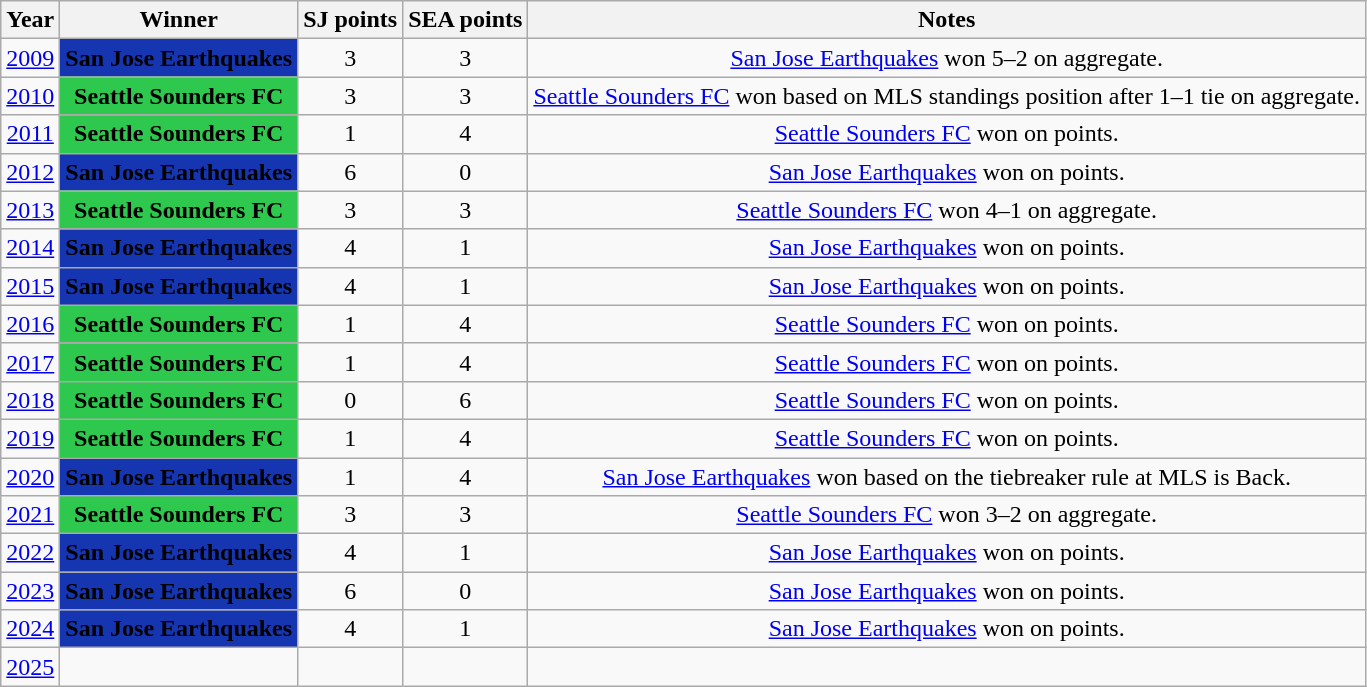<table class="wikitable" style="text-align: center;">
<tr>
<th>Year</th>
<th>Winner</th>
<th>SJ points</th>
<th>SEA points</th>
<th>Notes</th>
</tr>
<tr>
<td><a href='#'>2009</a></td>
<td bgcolor=#1635B0><span><strong>San Jose Earthquakes</strong></span></td>
<td>3</td>
<td>3</td>
<td><a href='#'>San Jose Earthquakes</a> won 5–2 on aggregate.</td>
</tr>
<tr>
<td><a href='#'>2010</a></td>
<td bgcolor=#2dc84d><span><strong>Seattle Sounders FC</strong></span></td>
<td>3</td>
<td>3</td>
<td><a href='#'>Seattle Sounders FC</a> won based on MLS standings position after 1–1 tie on aggregate.</td>
</tr>
<tr>
<td><a href='#'>2011</a></td>
<td bgcolor=#2dc84d><span><strong>Seattle Sounders FC</strong></span></td>
<td>1</td>
<td>4</td>
<td><a href='#'>Seattle Sounders FC</a> won on points.</td>
</tr>
<tr>
<td><a href='#'>2012</a></td>
<td bgcolor=#1635B0><span><strong>San Jose Earthquakes</strong></span></td>
<td>6</td>
<td>0</td>
<td><a href='#'>San Jose Earthquakes</a> won on points.</td>
</tr>
<tr>
<td><a href='#'>2013</a></td>
<td bgcolor=#2dc84d><span><strong>Seattle Sounders FC</strong></span></td>
<td>3</td>
<td>3</td>
<td><a href='#'>Seattle Sounders FC</a> won 4–1 on aggregate.</td>
</tr>
<tr>
<td><a href='#'>2014</a></td>
<td bgcolor=#1635B0><span><strong>San Jose Earthquakes</strong></span></td>
<td>4</td>
<td>1</td>
<td><a href='#'>San Jose Earthquakes</a> won on points.</td>
</tr>
<tr>
<td><a href='#'>2015</a></td>
<td bgcolor=#1635B0><span><strong>San Jose Earthquakes</strong></span></td>
<td>4</td>
<td>1</td>
<td><a href='#'>San Jose Earthquakes</a> won on points.</td>
</tr>
<tr>
<td><a href='#'>2016</a></td>
<td bgcolor=#2dc84d><span><strong>Seattle Sounders FC</strong></span></td>
<td>1</td>
<td>4</td>
<td><a href='#'>Seattle Sounders FC</a> won on points.</td>
</tr>
<tr>
<td><a href='#'>2017</a></td>
<td bgcolor=#2dc84d><span><strong>Seattle Sounders FC</strong></span></td>
<td>1</td>
<td>4</td>
<td><a href='#'>Seattle Sounders FC</a> won on points.</td>
</tr>
<tr>
<td><a href='#'>2018</a></td>
<td bgcolor=#2dc84d><span><strong>Seattle Sounders FC</strong></span></td>
<td>0</td>
<td>6</td>
<td><a href='#'>Seattle Sounders FC</a> won on points.</td>
</tr>
<tr>
<td><a href='#'>2019</a></td>
<td bgcolor=#2dc84d><span><strong>Seattle Sounders FC</strong></span></td>
<td>1</td>
<td>4</td>
<td><a href='#'>Seattle Sounders FC</a> won on points.</td>
</tr>
<tr>
<td><a href='#'>2020</a></td>
<td bgcolor=#1635B0><span><strong>San Jose Earthquakes</strong></span></td>
<td>1</td>
<td>4</td>
<td><a href='#'>San Jose Earthquakes</a> won based on the tiebreaker rule at MLS is Back.</td>
</tr>
<tr>
<td><a href='#'>2021</a></td>
<td bgcolor=#2dc84d><span><strong>Seattle Sounders FC</strong></span></td>
<td>3</td>
<td>3</td>
<td><a href='#'>Seattle Sounders FC</a> won 3–2 on aggregate.</td>
</tr>
<tr>
<td><a href='#'>2022</a></td>
<td bgcolor=#1635B0><span><strong>San Jose Earthquakes</strong></span></td>
<td>4</td>
<td>1</td>
<td><a href='#'>San Jose Earthquakes</a> won on points.</td>
</tr>
<tr>
<td><a href='#'>2023</a></td>
<td bgcolor=#1635B0><span><strong>San Jose Earthquakes</strong></span></td>
<td>6</td>
<td>0</td>
<td><a href='#'>San Jose Earthquakes</a> won on points.</td>
</tr>
<tr>
<td><a href='#'>2024</a></td>
<td bgcolor=#1635B0><span><strong>San Jose Earthquakes</strong></span></td>
<td>4</td>
<td>1</td>
<td><a href='#'>San Jose Earthquakes</a> won on points.</td>
</tr>
<tr>
<td><a href='#'>2025</a></td>
<td></td>
<td></td>
<td></td>
<td></td>
</tr>
</table>
